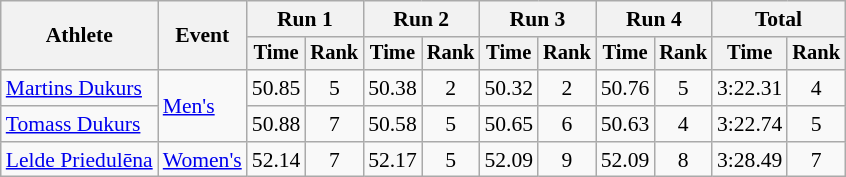<table class="wikitable" style="font-size:90%">
<tr>
<th rowspan="2">Athlete</th>
<th rowspan="2">Event</th>
<th colspan="2">Run 1</th>
<th colspan="2">Run 2</th>
<th colspan="2">Run 3</th>
<th colspan="2">Run 4</th>
<th colspan="2">Total</th>
</tr>
<tr style="font-size:95%">
<th>Time</th>
<th>Rank</th>
<th>Time</th>
<th>Rank</th>
<th>Time</th>
<th>Rank</th>
<th>Time</th>
<th>Rank</th>
<th>Time</th>
<th>Rank</th>
</tr>
<tr align=center>
<td align=left><a href='#'>Martins Dukurs</a></td>
<td align=left rowspan=2><a href='#'>Men's</a></td>
<td>50.85</td>
<td>5</td>
<td>50.38</td>
<td>2</td>
<td>50.32</td>
<td>2</td>
<td>50.76</td>
<td>5</td>
<td>3:22.31</td>
<td>4</td>
</tr>
<tr align=center>
<td align=left><a href='#'>Tomass Dukurs</a></td>
<td>50.88</td>
<td>7</td>
<td>50.58</td>
<td>5</td>
<td>50.65</td>
<td>6</td>
<td>50.63</td>
<td>4</td>
<td>3:22.74</td>
<td>5</td>
</tr>
<tr align=center>
<td align=left><a href='#'>Lelde Priedulēna</a></td>
<td align=left><a href='#'>Women's</a></td>
<td>52.14</td>
<td>7</td>
<td>52.17</td>
<td>5</td>
<td>52.09</td>
<td>9</td>
<td>52.09</td>
<td>8</td>
<td>3:28.49</td>
<td>7</td>
</tr>
</table>
